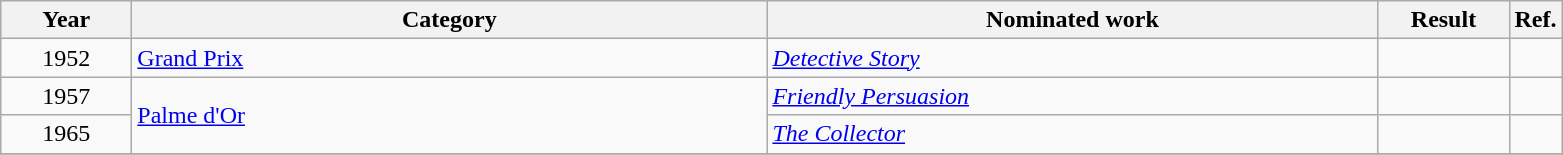<table class=wikitable>
<tr>
<th scope="col" style="width:5em;">Year</th>
<th scope="col" style="width:26em;">Category</th>
<th scope="col" style="width:25em;">Nominated work</th>
<th scope="col" style="width:5em;">Result</th>
<th>Ref.</th>
</tr>
<tr>
<td style="text-align:center;">1952</td>
<td><a href='#'>Grand Prix</a></td>
<td><em><a href='#'>Detective Story</a></em></td>
<td></td>
<td></td>
</tr>
<tr>
<td style="text-align:center;">1957</td>
<td rowspan=2><a href='#'>Palme d'Or</a></td>
<td><em><a href='#'>Friendly Persuasion</a></em></td>
<td></td>
<td></td>
</tr>
<tr>
<td style="text-align:center;">1965</td>
<td><em><a href='#'>The Collector</a></em></td>
<td></td>
<td></td>
</tr>
<tr>
</tr>
</table>
